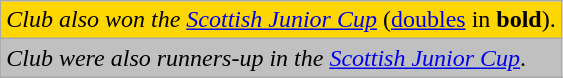<table class="wikitable" style="text-align: left;">
<tr>
<td bgcolor=gold><em>Club also won the <a href='#'>Scottish Junior Cup</a></em> (<a href='#'>doubles</a> in <strong>bold</strong>).</td>
</tr>
<tr>
<td bgcolor=silver><em>Club were also runners-up in the <a href='#'>Scottish Junior Cup</a></em>.</td>
</tr>
<tr>
</tr>
</table>
